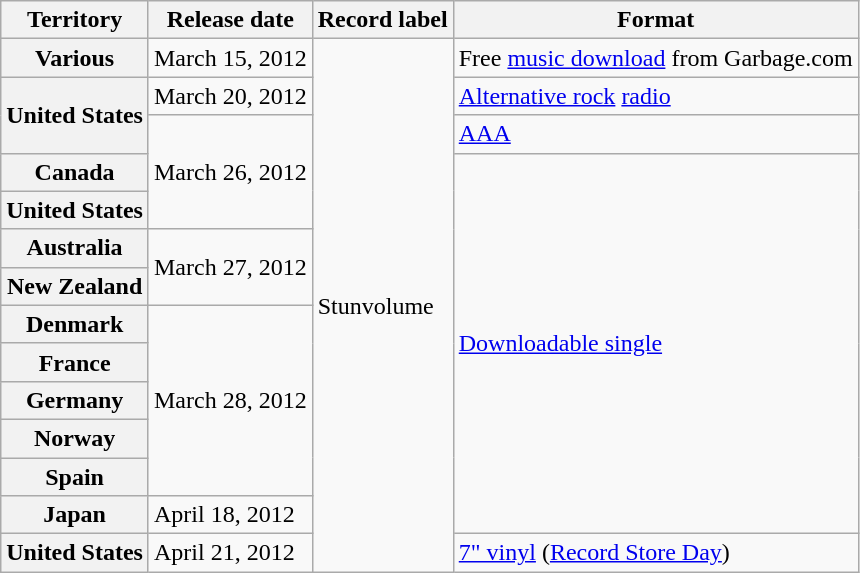<table class="wikitable plainrowheaders">
<tr>
<th scope="col">Territory</th>
<th scope="col">Release date</th>
<th scope="col">Record label</th>
<th scope="col">Format</th>
</tr>
<tr>
<th scope="row">Various</th>
<td>March 15, 2012</td>
<td rowspan="14">Stunvolume</td>
<td>Free <a href='#'>music download</a> from Garbage.com</td>
</tr>
<tr>
<th scope="row" rowspan="2">United States</th>
<td>March 20, 2012</td>
<td><a href='#'>Alternative rock</a> <a href='#'>radio</a></td>
</tr>
<tr>
<td rowspan="3">March 26, 2012</td>
<td><a href='#'>AAA</a></td>
</tr>
<tr>
<th scope="row">Canada</th>
<td rowspan="10"><a href='#'>Downloadable single</a></td>
</tr>
<tr>
<th scope="row">United States</th>
</tr>
<tr>
<th scope="row">Australia</th>
<td rowspan="2">March 27, 2012</td>
</tr>
<tr>
<th scope="row">New Zealand</th>
</tr>
<tr>
<th scope="row">Denmark</th>
<td rowspan="5">March 28, 2012</td>
</tr>
<tr>
<th scope="row">France</th>
</tr>
<tr>
<th scope="row">Germany</th>
</tr>
<tr>
<th scope="row">Norway</th>
</tr>
<tr>
<th scope="row">Spain</th>
</tr>
<tr>
<th scope="row">Japan</th>
<td>April 18, 2012</td>
</tr>
<tr>
<th scope="row">United States</th>
<td>April 21, 2012</td>
<td><a href='#'>7" vinyl</a> (<a href='#'>Record Store Day</a>)</td>
</tr>
</table>
